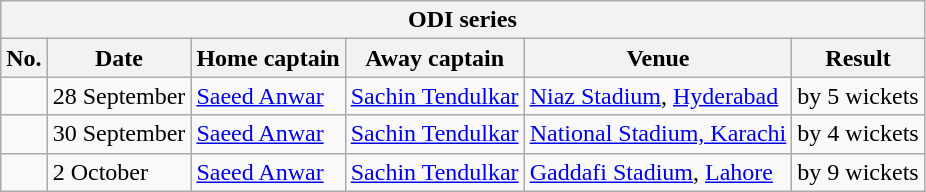<table class="wikitable">
<tr>
<th colspan="9">ODI series</th>
</tr>
<tr>
<th>No.</th>
<th>Date</th>
<th>Home captain</th>
<th>Away captain</th>
<th>Venue</th>
<th>Result</th>
</tr>
<tr>
<td></td>
<td>28 September</td>
<td><a href='#'>Saeed Anwar</a></td>
<td><a href='#'>Sachin Tendulkar</a></td>
<td><a href='#'>Niaz Stadium</a>, <a href='#'>Hyderabad</a></td>
<td> by 5 wickets</td>
</tr>
<tr>
<td></td>
<td>30 September</td>
<td><a href='#'>Saeed Anwar</a></td>
<td><a href='#'>Sachin Tendulkar</a></td>
<td><a href='#'>National Stadium, Karachi</a></td>
<td> by 4 wickets</td>
</tr>
<tr>
<td></td>
<td>2 October</td>
<td><a href='#'>Saeed Anwar</a></td>
<td><a href='#'>Sachin Tendulkar</a></td>
<td><a href='#'>Gaddafi Stadium</a>, <a href='#'>Lahore</a></td>
<td> by 9 wickets</td>
</tr>
</table>
